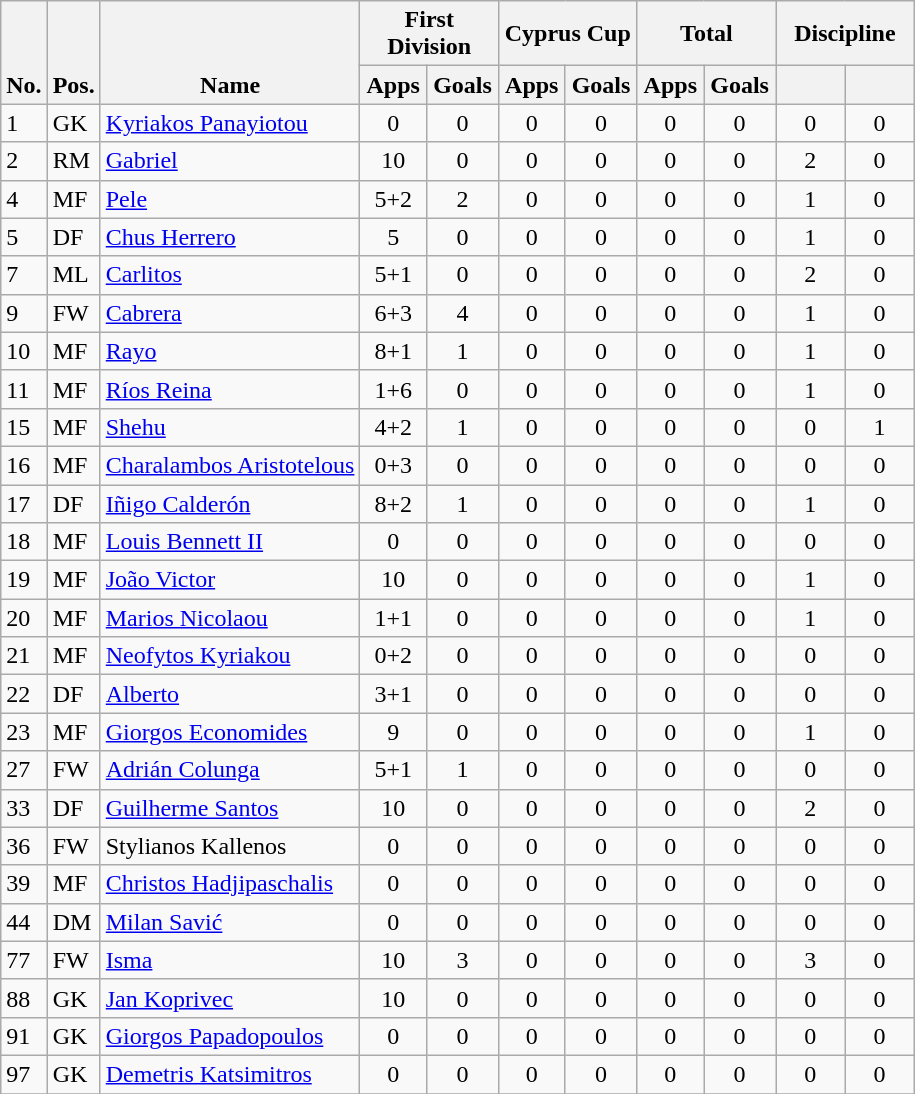<table class="wikitable" style="text-align:center">
<tr>
<th rowspan="2" valign="bottom">No.</th>
<th rowspan="2" valign="bottom">Pos.</th>
<th rowspan="2" valign="bottom">Name</th>
<th colspan="2" width="85">First Division</th>
<th colspan="2" width="85">Cyprus Cup</th>
<th colspan="2" width="85">Total</th>
<th colspan="2" width="85">Discipline</th>
</tr>
<tr>
<th>Apps</th>
<th>Goals</th>
<th>Apps</th>
<th>Goals</th>
<th>Apps</th>
<th>Goals</th>
<th></th>
<th></th>
</tr>
<tr>
<td align="left">1</td>
<td align="left">GK</td>
<td align="left"> <a href='#'>Kyriakos Panayiotou</a></td>
<td>0</td>
<td>0</td>
<td>0</td>
<td>0</td>
<td>0</td>
<td>0</td>
<td>0</td>
<td>0</td>
</tr>
<tr>
<td align="left">2</td>
<td align="left">RM</td>
<td align="left"> <a href='#'>Gabriel</a></td>
<td>10</td>
<td>0</td>
<td>0</td>
<td>0</td>
<td>0</td>
<td>0</td>
<td>2</td>
<td>0</td>
</tr>
<tr>
<td align="left">4</td>
<td align="left">MF</td>
<td align="left"> <a href='#'>Pele</a></td>
<td>5+2</td>
<td>2</td>
<td>0</td>
<td>0</td>
<td>0</td>
<td>0</td>
<td>1</td>
<td>0</td>
</tr>
<tr>
<td align="left">5</td>
<td align="left">DF</td>
<td align="left"> <a href='#'>Chus Herrero</a></td>
<td>5</td>
<td>0</td>
<td>0</td>
<td>0</td>
<td>0</td>
<td>0</td>
<td>1</td>
<td>0</td>
</tr>
<tr>
<td align="left">7</td>
<td align="left">ML</td>
<td align="left"> <a href='#'>Carlitos</a></td>
<td>5+1</td>
<td>0</td>
<td>0</td>
<td>0</td>
<td>0</td>
<td>0</td>
<td>2</td>
<td>0</td>
</tr>
<tr>
<td align="left">9</td>
<td align="left">FW</td>
<td align="left"> <a href='#'>Cabrera</a></td>
<td>6+3</td>
<td>4</td>
<td>0</td>
<td>0</td>
<td>0</td>
<td>0</td>
<td>1</td>
<td>0</td>
</tr>
<tr>
<td align="left">10</td>
<td align="left">MF</td>
<td align="left"> <a href='#'>Rayo</a></td>
<td>8+1</td>
<td>1</td>
<td>0</td>
<td>0</td>
<td>0</td>
<td>0</td>
<td>1</td>
<td>0</td>
</tr>
<tr>
<td align="left">11</td>
<td align="left">MF</td>
<td align="left"> <a href='#'>Ríos Reina</a></td>
<td>1+6</td>
<td>0</td>
<td>0</td>
<td>0</td>
<td>0</td>
<td>0</td>
<td>1</td>
<td>0</td>
</tr>
<tr>
<td align="left">15</td>
<td align="left">MF</td>
<td align="left"> <a href='#'>Shehu</a></td>
<td>4+2</td>
<td>1</td>
<td>0</td>
<td>0</td>
<td>0</td>
<td>0</td>
<td>0</td>
<td>1</td>
</tr>
<tr>
<td align="left">16</td>
<td align="left">MF</td>
<td align="left"> <a href='#'>Charalambos Aristotelous</a></td>
<td>0+3</td>
<td>0</td>
<td>0</td>
<td>0</td>
<td>0</td>
<td>0</td>
<td>0</td>
<td>0</td>
</tr>
<tr>
<td align="left">17</td>
<td align="left">DF</td>
<td align="left"> <a href='#'>Iñigo Calderón</a></td>
<td>8+2</td>
<td>1</td>
<td>0</td>
<td>0</td>
<td>0</td>
<td>0</td>
<td>1</td>
<td>0</td>
</tr>
<tr>
<td align="left">18</td>
<td align="left">MF</td>
<td align="left"> <a href='#'>Louis Bennett II</a></td>
<td>0</td>
<td>0</td>
<td>0</td>
<td>0</td>
<td>0</td>
<td>0</td>
<td>0</td>
<td>0</td>
</tr>
<tr>
<td align="left">19</td>
<td align="left">MF</td>
<td align="left"> <a href='#'>João Victor</a></td>
<td>10</td>
<td>0</td>
<td>0</td>
<td>0</td>
<td>0</td>
<td>0</td>
<td>1</td>
<td>0</td>
</tr>
<tr>
<td align="left">20</td>
<td align="left">MF</td>
<td align="left"> <a href='#'>Marios Nicolaou</a></td>
<td>1+1</td>
<td>0</td>
<td>0</td>
<td>0</td>
<td>0</td>
<td>0</td>
<td>1</td>
<td>0</td>
</tr>
<tr>
<td align="left">21</td>
<td align="left">MF</td>
<td align="left"> <a href='#'>Neofytos Kyriakou</a></td>
<td>0+2</td>
<td>0</td>
<td>0</td>
<td>0</td>
<td>0</td>
<td>0</td>
<td>0</td>
<td>0</td>
</tr>
<tr>
<td align="left">22</td>
<td align="left">DF</td>
<td align="left"> <a href='#'>Alberto</a></td>
<td>3+1</td>
<td>0</td>
<td>0</td>
<td>0</td>
<td>0</td>
<td>0</td>
<td>0</td>
<td>0</td>
</tr>
<tr>
<td align="left">23</td>
<td align="left">MF</td>
<td align="left"> <a href='#'>Giorgos Economides</a></td>
<td>9</td>
<td>0</td>
<td>0</td>
<td>0</td>
<td>0</td>
<td>0</td>
<td>1</td>
<td>0</td>
</tr>
<tr>
<td align="left">27</td>
<td align="left">FW</td>
<td align="left"> <a href='#'>Adrián Colunga</a></td>
<td>5+1</td>
<td>1</td>
<td>0</td>
<td>0</td>
<td>0</td>
<td>0</td>
<td>0</td>
<td>0</td>
</tr>
<tr>
<td align="left">33</td>
<td align="left">DF</td>
<td align="left"> <a href='#'>Guilherme Santos</a></td>
<td>10</td>
<td>0</td>
<td>0</td>
<td>0</td>
<td>0</td>
<td>0</td>
<td>2</td>
<td>0</td>
</tr>
<tr>
<td align="left">36</td>
<td align="left">FW</td>
<td align="left"> Stylianos Kallenos</td>
<td>0</td>
<td>0</td>
<td>0</td>
<td>0</td>
<td>0</td>
<td>0</td>
<td>0</td>
<td>0</td>
</tr>
<tr>
<td align="left">39</td>
<td align="left">MF</td>
<td align="left"> <a href='#'>Christos Hadjipaschalis</a></td>
<td>0</td>
<td>0</td>
<td>0</td>
<td>0</td>
<td>0</td>
<td>0</td>
<td>0</td>
<td>0</td>
</tr>
<tr>
<td align="left">44</td>
<td align="left">DM</td>
<td align="left"> <a href='#'>Milan Savić</a></td>
<td>0</td>
<td>0</td>
<td>0</td>
<td>0</td>
<td>0</td>
<td>0</td>
<td>0</td>
<td>0</td>
</tr>
<tr>
<td align="left">77</td>
<td align="left">FW</td>
<td align="left"> <a href='#'>Isma</a></td>
<td>10</td>
<td>3</td>
<td>0</td>
<td>0</td>
<td>0</td>
<td>0</td>
<td>3</td>
<td>0</td>
</tr>
<tr>
<td align="left">88</td>
<td align="left">GK</td>
<td align="left"> <a href='#'>Jan Koprivec</a></td>
<td>10</td>
<td>0</td>
<td>0</td>
<td>0</td>
<td>0</td>
<td>0</td>
<td>0</td>
<td>0</td>
</tr>
<tr>
<td align="left">91</td>
<td align="left">GK</td>
<td align="left"> <a href='#'>Giorgos Papadopoulos</a></td>
<td>0</td>
<td>0</td>
<td>0</td>
<td>0</td>
<td>0</td>
<td>0</td>
<td>0</td>
<td>0</td>
</tr>
<tr>
<td align="left">97</td>
<td align="left">GK</td>
<td align="left"> <a href='#'>Demetris Katsimitros</a></td>
<td>0</td>
<td>0</td>
<td>0</td>
<td>0</td>
<td>0</td>
<td>0</td>
<td>0</td>
<td>0</td>
</tr>
<tr>
</tr>
</table>
